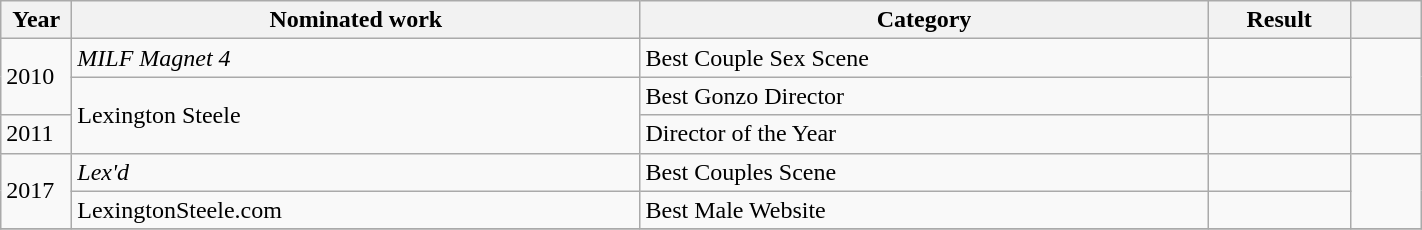<table class="wikitable" style="width:75%;">
<tr>
<th width=5%>Year</th>
<th style="width:40%;">Nominated work</th>
<th style="width:40%;">Category</th>
<th style="width:10%;">Result</th>
<th width=5%></th>
</tr>
<tr>
<td rowspan="2">2010</td>
<td><em>MILF Magnet 4</em></td>
<td>Best Couple Sex Scene</td>
<td></td>
<td style="text-align:center;" rowspan="2"></td>
</tr>
<tr>
<td rowspan="2">Lexington Steele</td>
<td>Best Gonzo Director</td>
<td></td>
</tr>
<tr>
<td>2011</td>
<td>Director of the Year</td>
<td></td>
<td style="text-align:center;"></td>
</tr>
<tr>
<td rowspan="2">2017</td>
<td><em>Lex'd</em></td>
<td>Best Couples Scene</td>
<td></td>
<td style="text-align:center;" rowspan="2"></td>
</tr>
<tr>
<td>LexingtonSteele.com</td>
<td>Best Male Website</td>
<td></td>
</tr>
<tr>
</tr>
</table>
